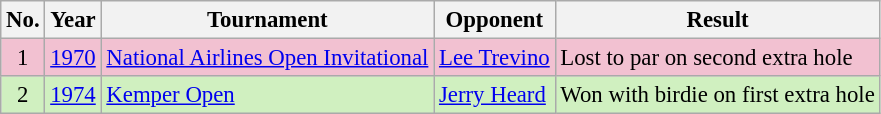<table class="wikitable" style="font-size:95%;">
<tr>
<th>No.</th>
<th>Year</th>
<th>Tournament</th>
<th>Opponent</th>
<th>Result</th>
</tr>
<tr style="background:#F2C1D1;">
<td align=center>1</td>
<td><a href='#'>1970</a></td>
<td><a href='#'>National Airlines Open Invitational</a></td>
<td> <a href='#'>Lee Trevino</a></td>
<td>Lost to par on second extra hole</td>
</tr>
<tr style="background:#D0F0C0;">
<td align=center>2</td>
<td><a href='#'>1974</a></td>
<td><a href='#'>Kemper Open</a></td>
<td> <a href='#'>Jerry Heard</a></td>
<td>Won with birdie on first extra hole</td>
</tr>
</table>
